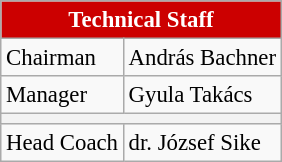<table class=wikitable bgcolor="white" cellpadding="3" cellspacing="0" border="1" style="font-size: 95%; border-collapse: collapse;">
<tr>
<th colspan="2" style="margin:0.7em;color:#FFFFFF;text-align:center;background:#CC0000">Technical Staff</th>
</tr>
<tr>
<td align="left">Chairman</td>
<td align="left"> András Bachner</td>
</tr>
<tr>
<td align="left">Manager</td>
<td align="left"> Gyula Takács</td>
</tr>
<tr>
<th colspan=2 style="text-align: center;"></th>
</tr>
<tr>
<td align="left">Head Coach</td>
<td align="left"> dr. József Sike</td>
</tr>
</table>
